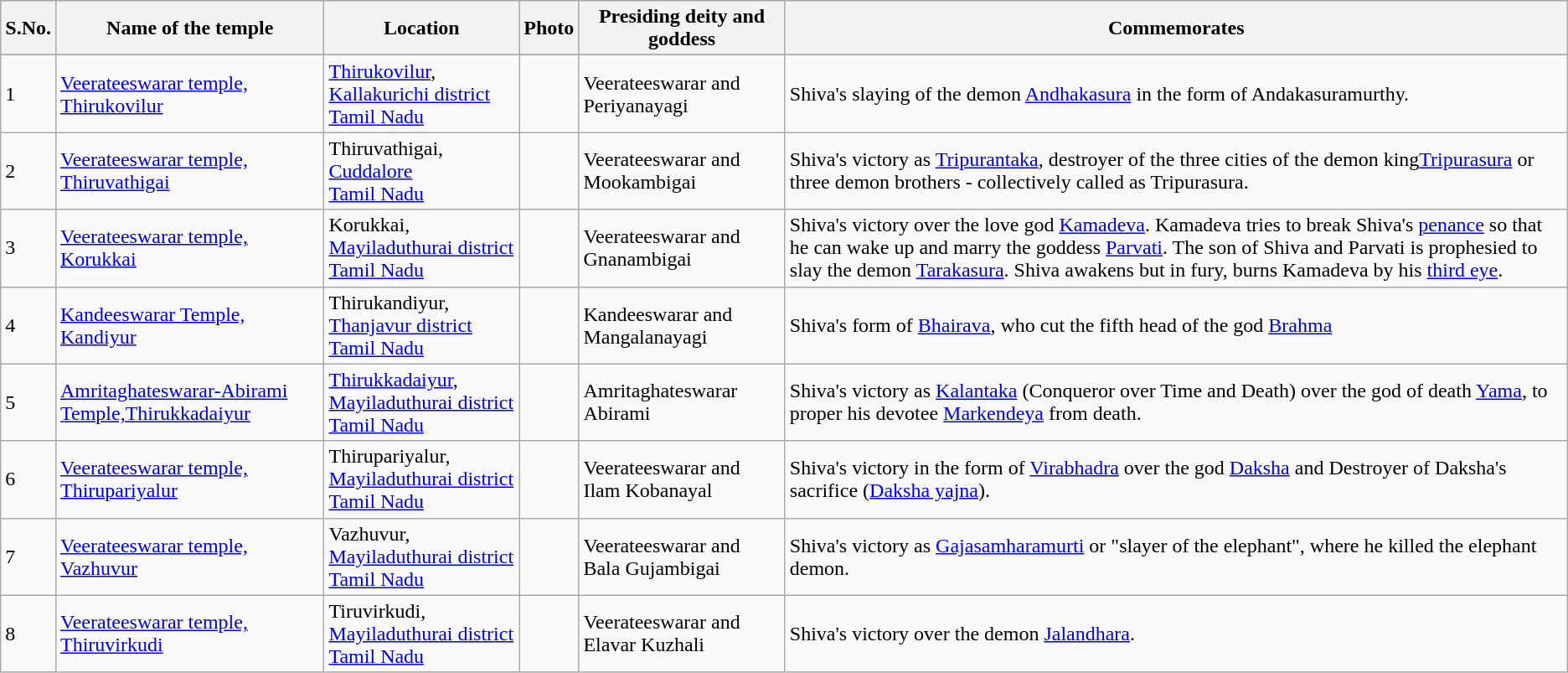<table class="wikitable" sortable>
<tr style="background:#FFC569">
<th scope="col">S.No.</th>
<th scope="col"><strong>Name of the temple</strong></th>
<th scope="col"><strong>Location</strong></th>
<th scope="col" class="unsortable"><strong>Photo</strong></th>
<th scope="col"><strong>Presiding deity and goddess</strong></th>
<th scope="col">Commemorates</th>
</tr>
<tr align="center">
</tr>
<tr style="background:#ffe;">
</tr>
<tr>
<td>1</td>
<td><a href='#'>Veerateeswarar temple, Thirukovilur</a></td>
<td><a href='#'>Thirukovilur</a>, <a href='#'>Kallakurichi district</a><br><a href='#'>Tamil Nadu</a><br></td>
<td></td>
<td>Veerateeswarar and Periyanayagi</td>
<td>Shiva's slaying of the demon <a href='#'>Andhakasura</a> in the form of Andakasuramurthy.</td>
</tr>
<tr>
<td>2</td>
<td><a href='#'>Veerateeswarar temple, Thiruvathigai</a></td>
<td>Thiruvathigai, <a href='#'>Cuddalore</a><br><a href='#'>Tamil Nadu</a><br></td>
<td></td>
<td>Veerateeswarar and Mookambigai</td>
<td>Shiva's victory as <a href='#'>Tripurantaka</a>, destroyer of the three cities of the demon king<a href='#'>Tripurasura</a> or three demon brothers - collectively called as Tripurasura.</td>
</tr>
<tr>
<td>3</td>
<td><a href='#'>Veerateeswarar temple, Korukkai</a></td>
<td>Korukkai, <a href='#'>Mayiladuthurai district</a><br><a href='#'>Tamil Nadu</a><br></td>
<td></td>
<td>Veerateeswarar and Gnanambigai</td>
<td>Shiva's victory over the love god <a href='#'>Kamadeva</a>. Kamadeva tries to break Shiva's <a href='#'>penance</a> so that he can wake up and marry the goddess <a href='#'>Parvati</a>. The son of Shiva and Parvati is prophesied to slay the demon <a href='#'>Tarakasura</a>. Shiva awakens but in fury, burns Kamadeva by his <a href='#'>third eye</a>.</td>
</tr>
<tr>
<td>4</td>
<td><a href='#'>Kandeeswarar Temple, Kandiyur</a></td>
<td>Thirukandiyur, <a href='#'>Thanjavur district</a><br><a href='#'>Tamil Nadu</a><br></td>
<td></td>
<td>Kandeeswarar and Mangalanayagi</td>
<td>Shiva's form of <a href='#'>Bhairava</a>, who cut the fifth head of the god <a href='#'>Brahma</a></td>
</tr>
<tr>
<td>5</td>
<td><a href='#'>Amritaghateswarar-Abirami Temple,Thirukkadaiyur</a></td>
<td><a href='#'>Thirukkadaiyur</a>, <a href='#'>Mayiladuthurai district</a><br><a href='#'>Tamil Nadu</a><br></td>
<td></td>
<td>Amritaghateswarar Abirami</td>
<td>Shiva's victory as <a href='#'>Kalantaka</a> (Conqueror over Time and Death) over the god of death <a href='#'>Yama</a>, to proper his devotee <a href='#'>Markendeya</a> from death.</td>
</tr>
<tr>
<td>6</td>
<td><a href='#'>Veerateeswarar temple, Thirupariyalur</a></td>
<td>Thirupariyalur, <a href='#'>Mayiladuthurai district</a><br><a href='#'>Tamil Nadu</a><br></td>
<td></td>
<td>Veerateeswarar and Ilam Kobanayal</td>
<td>Shiva's victory in the form of <a href='#'>Virabhadra</a> over the god <a href='#'>Daksha</a> and Destroyer of Daksha's sacrifice (<a href='#'>Daksha yajna</a>).</td>
</tr>
<tr>
<td>7</td>
<td><a href='#'>Veerateeswarar temple, Vazhuvur</a></td>
<td>Vazhuvur, <a href='#'>Mayiladuthurai district</a><br><a href='#'>Tamil Nadu</a><br></td>
<td></td>
<td>Veerateeswarar and Bala Gujambigai</td>
<td>Shiva's victory as <a href='#'>Gajasamharamurti</a> or "slayer of the elephant", where he killed the elephant demon.</td>
</tr>
<tr>
<td>8</td>
<td><a href='#'>Veerateeswarar temple, Thiruvirkudi</a></td>
<td>Tiruvirkudi, <a href='#'>Mayiladuthurai district</a><br><a href='#'>Tamil Nadu</a><br></td>
<td></td>
<td>Veerateeswarar and Elavar Kuzhali</td>
<td>Shiva's victory over the demon <a href='#'>Jalandhara</a>.</td>
</tr>
</table>
